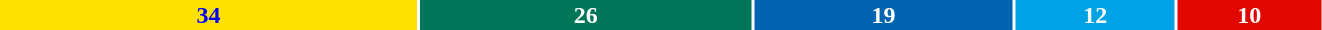<table style="width:70%; font-weight:bold; text-align:center">
<tr>
<td style="background:#FFE200; width:29%; color:#0000FF">34</td>
<td style="background:#007557; width:23%; color:white">26</td>
<td style="background:#0063AF; width:18%; color:white">19</td>
<td style="background:#00A2E6; width:11%; color:white">12</td>
<td style="background:#E10600; width:10%; color:white">10</td>
</tr>
<tr>
<td><a href='#'></a></td>
<td><a href='#'></a></td>
<td><a href='#'></a></td>
<td><a href='#'></a></td>
<td><a href='#'></a></td>
</tr>
</table>
